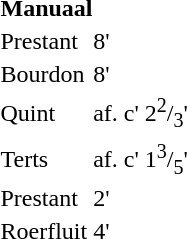<table border="0">
<tr>
<td colspan=2><strong>Manuaal</strong><br></td>
</tr>
<tr>
<td>Prestant</td>
<td>8'</td>
</tr>
<tr>
<td>Bourdon</td>
<td>8'</td>
</tr>
<tr>
<td>Quint</td>
<td>af. c' 2<sup>2</sup>/<sub>3</sub>'</td>
</tr>
<tr>
<td>Terts</td>
<td>af. c' 1<sup>3</sup>/<sub>5</sub>'</td>
</tr>
<tr>
<td>Prestant</td>
<td>2'</td>
</tr>
<tr>
<td>Roerfluit</td>
<td>4'</td>
</tr>
</table>
